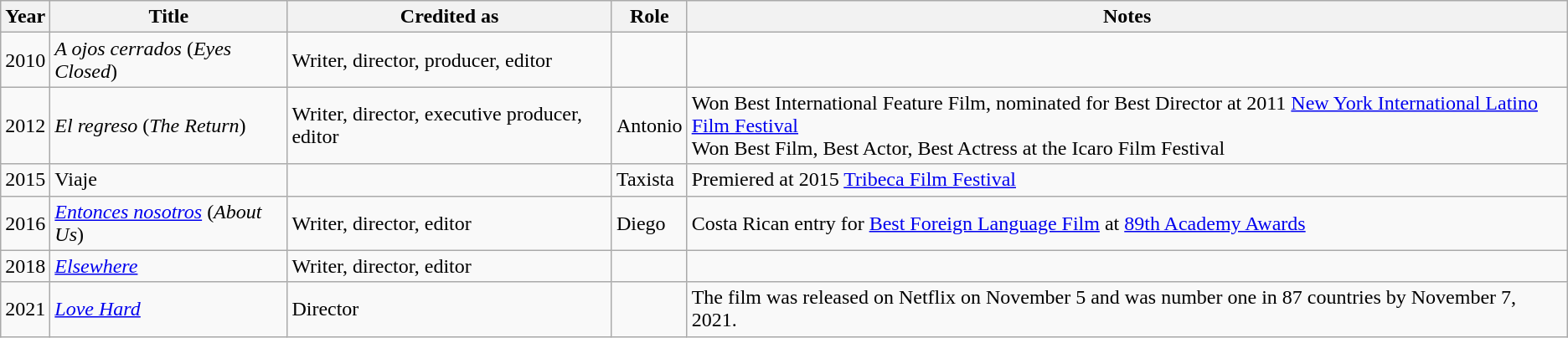<table class="wikitable">
<tr>
<th>Year</th>
<th>Title</th>
<th>Credited as</th>
<th>Role</th>
<th>Notes</th>
</tr>
<tr>
<td style="text-align:center;">2010</td>
<td style="text-align:left;"><em>A ojos cerrados</em> (<em>Eyes Closed</em>)</td>
<td style="text-align:left;">Writer, director, producer, editor</td>
<td style="text-align:left;"></td>
<td style="text-align:left;"></td>
</tr>
<tr>
<td style="text-align:center;">2012</td>
<td style="text-align:left;"><em>El regreso</em> (<em>The Return</em>)</td>
<td style="text-align:left;">Writer, director, executive producer, editor</td>
<td style="text-align:left;">Antonio</td>
<td style="text-align:left;">Won Best International Feature Film, nominated for Best Director at 2011 <a href='#'>New York International Latino Film Festival</a> <br> Won Best Film, Best Actor, Best Actress at the Icaro Film Festival</td>
</tr>
<tr>
<td style="text-align:center;">2015</td>
<td style="text-align:left;">Viaje</td>
<td style="text-align:left;"></td>
<td style="text-align:left;">Taxista</td>
<td style="text-align:left;">Premiered at 2015 <a href='#'>Tribeca Film Festival</a></td>
</tr>
<tr>
<td style="text-align:center;">2016</td>
<td style="text-align:left;"><em><a href='#'>Entonces nosotros</a></em> (<em>About Us</em>)</td>
<td style="text-align:left;">Writer, director, editor</td>
<td style="text-align:left;">Diego</td>
<td style="text-align:left;">Costa Rican entry for <a href='#'>Best Foreign Language Film</a> at <a href='#'>89th Academy Awards</a></td>
</tr>
<tr>
<td style="text-align:center;">2018</td>
<td style="text-align:left;"><em><a href='#'>Elsewhere</a></em></td>
<td style="text-align:left;">Writer, director, editor</td>
<td style="text-align:left;"></td>
<td style="text-align:left;"></td>
</tr>
<tr>
<td style="text-align:center;">2021</td>
<td style="text-align:left;"><em><a href='#'>Love Hard</a></em></td>
<td style="text-align:left;">Director</td>
<td style="text-align:left;"></td>
<td style="text-align:left;">The film was released on Netflix on November 5 and was number one in 87 countries by November 7, 2021.</td>
</tr>
</table>
